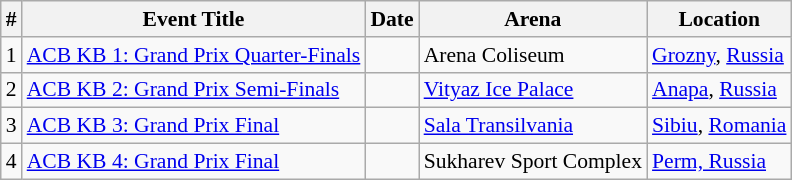<table class="sortable wikitable" style="font-size: 90%;">
<tr>
<th scope="col">#</th>
<th scope="col">Event Title</th>
<th scope="col">Date</th>
<th scope="col">Arena</th>
<th scope="col">Location</th>
</tr>
<tr>
<td align=center>1</td>
<td><a href='#'>ACB KB 1: Grand Prix Quarter-Finals</a></td>
<td></td>
<td>Arena Coliseum</td>
<td> <a href='#'>Grozny</a>, <a href='#'>Russia</a></td>
</tr>
<tr>
<td align=center>2</td>
<td><a href='#'>ACB KB 2: Grand Prix Semi-Finals</a></td>
<td></td>
<td><a href='#'>Vityaz Ice Palace</a></td>
<td> <a href='#'>Anapa</a>, <a href='#'>Russia</a></td>
</tr>
<tr>
<td align=center>3</td>
<td><a href='#'>ACB KB 3: Grand Prix Final</a></td>
<td></td>
<td><a href='#'>Sala Transilvania</a></td>
<td> <a href='#'>Sibiu</a>, <a href='#'>Romania</a></td>
</tr>
<tr>
<td align=center>4</td>
<td><a href='#'>ACB KB 4: Grand Prix Final</a></td>
<td></td>
<td>Sukharev Sport Complex</td>
<td> <a href='#'>Perm, Russia</a></td>
</tr>
</table>
